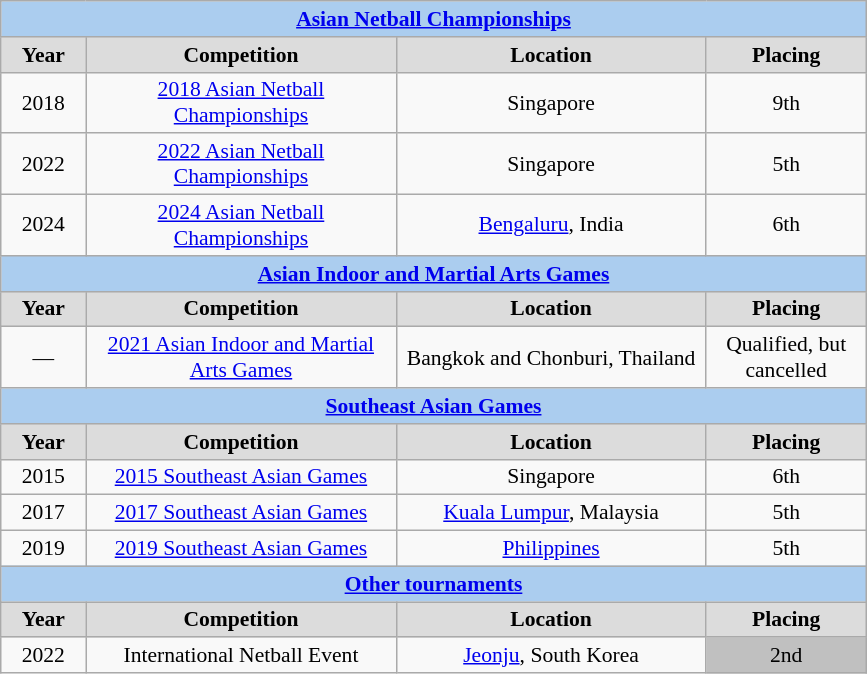<table class=wikitable style="text-align:center; font-size:90%">
<tr>
<th colspan=4 style=background:#ABCDEF><a href='#'>Asian Netball Championships</a></th>
</tr>
<tr>
<th width=50 style=background:gainsboro>Year</th>
<th width=200 style=background:gainsboro>Competition</th>
<th width=200 style=background:gainsboro>Location</th>
<th width=100 style=background:gainsboro>Placing</th>
</tr>
<tr>
<td>2018</td>
<td><a href='#'>2018 Asian Netball Championships</a></td>
<td>Singapore</td>
<td>9th</td>
</tr>
<tr>
<td>2022</td>
<td><a href='#'>2022 Asian Netball Championships</a></td>
<td>Singapore</td>
<td>5th</td>
</tr>
<tr>
<td>2024</td>
<td><a href='#'>2024 Asian Netball Championships</a></td>
<td><a href='#'>Bengaluru</a>, India</td>
<td>6th</td>
</tr>
<tr>
<th colspan=4 style=background:#ABCDEF><a href='#'>Asian Indoor and Martial Arts Games</a></th>
</tr>
<tr>
<th width=50 style=background:gainsboro>Year</th>
<th width=200 style=background:gainsboro>Competition</th>
<th width=200 style=background:gainsboro>Location</th>
<th width=100 style=background:gainsboro>Placing</th>
</tr>
<tr>
<td>—</td>
<td><a href='#'>2021 Asian Indoor and Martial Arts Games</a></td>
<td>Bangkok and Chonburi, Thailand</td>
<td>Qualified, but cancelled</td>
</tr>
<tr>
<th colspan=4 style=background:#ABCDEF><a href='#'>Southeast Asian Games</a></th>
</tr>
<tr>
<th width=50 style=background:gainsboro>Year</th>
<th width=200 style=background:gainsboro>Competition</th>
<th width=200 style=background:gainsboro>Location</th>
<th width=100 style=background:gainsboro>Placing</th>
</tr>
<tr>
<td>2015</td>
<td><a href='#'>2015 Southeast Asian Games</a></td>
<td>Singapore</td>
<td>6th</td>
</tr>
<tr>
<td>2017</td>
<td><a href='#'>2017 Southeast Asian Games</a></td>
<td><a href='#'>Kuala Lumpur</a>, Malaysia</td>
<td>5th</td>
</tr>
<tr>
<td>2019</td>
<td><a href='#'>2019 Southeast Asian Games</a></td>
<td><a href='#'>Philippines</a></td>
<td>5th</td>
</tr>
<tr>
<th colspan=4 style=background:#ABCDEF><a href='#'>Other tournaments</a></th>
</tr>
<tr>
<th width=50 style=background:gainsboro>Year</th>
<th width=200 style=background:gainsboro>Competition</th>
<th width=200 style=background:gainsboro>Location</th>
<th width=100 style=background:gainsboro>Placing</th>
</tr>
<tr>
<td>2022</td>
<td>International Netball Event</td>
<td><a href='#'>Jeonju</a>, South Korea</td>
<td bgcolor=silver> 2nd</td>
</tr>
</table>
